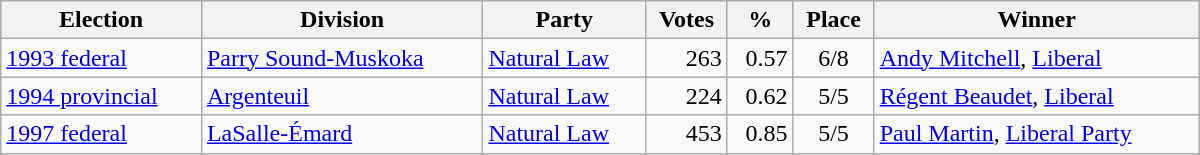<table class="wikitable" width="800">
<tr>
<th align="left">Election</th>
<th align="left">Division</th>
<th align="left">Party</th>
<th align="right">Votes</th>
<th align="right">%</th>
<th align="center">Place</th>
<th align="center">Winner</th>
</tr>
<tr>
<td align="left"><a href='#'>1993 federal</a></td>
<td align="left"><a href='#'>Parry Sound-Muskoka</a></td>
<td align="left"><a href='#'>Natural Law</a></td>
<td align="right">263</td>
<td align="right">0.57</td>
<td align="center">6/8</td>
<td align="left"><a href='#'>Andy Mitchell</a>, <a href='#'>Liberal</a></td>
</tr>
<tr>
<td align="left"><a href='#'>1994 provincial</a></td>
<td align="left"><a href='#'>Argenteuil</a></td>
<td align="left"><a href='#'>Natural Law</a></td>
<td align="right">224</td>
<td align="right">0.62</td>
<td align="center">5/5</td>
<td align="left"><a href='#'>Régent Beaudet</a>, <a href='#'>Liberal</a></td>
</tr>
<tr>
<td align="left"><a href='#'>1997 federal</a></td>
<td align="left"><a href='#'>LaSalle-Émard</a></td>
<td align="left"><a href='#'>Natural Law</a></td>
<td align="right">453</td>
<td align="right">0.85</td>
<td align="center">5/5</td>
<td align="left"><a href='#'>Paul Martin</a>, <a href='#'>Liberal Party</a></td>
</tr>
</table>
